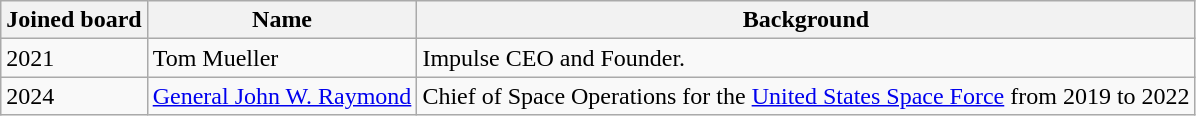<table class="wikitable">
<tr>
<th>Joined board</th>
<th>Name</th>
<th>Background</th>
</tr>
<tr>
<td>2021</td>
<td>Tom Mueller</td>
<td>Impulse CEO and Founder.</td>
</tr>
<tr>
<td>2024</td>
<td><a href='#'>General John W. Raymond</a></td>
<td>Chief of Space Operations for the <a href='#'>United States Space Force</a> from 2019 to 2022</td>
</tr>
</table>
